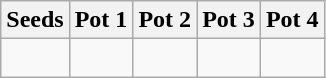<table class="wikitable">
<tr>
<th>Seeds</th>
<th>Pot 1</th>
<th>Pot 2</th>
<th>Pot 3</th>
<th>Pot 4</th>
</tr>
<tr>
<td> <br> </td>
<td><br></td>
<td><br></td>
<td><br></td>
<td><br></td>
</tr>
</table>
